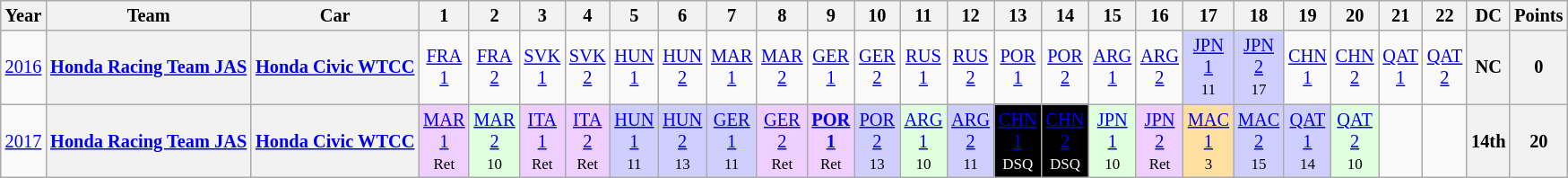<table class="wikitable" style="text-align:center; font-size:85%">
<tr>
<th>Year</th>
<th>Team</th>
<th>Car</th>
<th>1</th>
<th>2</th>
<th>3</th>
<th>4</th>
<th>5</th>
<th>6</th>
<th>7</th>
<th>8</th>
<th>9</th>
<th>10</th>
<th>11</th>
<th>12</th>
<th>13</th>
<th>14</th>
<th>15</th>
<th>16</th>
<th>17</th>
<th>18</th>
<th>19</th>
<th>20</th>
<th>21</th>
<th>22</th>
<th>DC</th>
<th>Points</th>
</tr>
<tr>
<td><a href='#'>2016</a></td>
<th><a href='#'>Honda Racing Team JAS</a></th>
<th><a href='#'>Honda Civic WTCC</a></th>
<td><a href='#'>FRA<br>1</a></td>
<td><a href='#'>FRA<br>2</a></td>
<td><a href='#'>SVK<br>1</a></td>
<td><a href='#'>SVK<br>2</a></td>
<td><a href='#'>HUN<br>1</a></td>
<td><a href='#'>HUN<br>2</a></td>
<td><a href='#'>MAR<br>1</a></td>
<td><a href='#'>MAR<br>2</a></td>
<td><a href='#'>GER<br>1</a></td>
<td><a href='#'>GER<br>2</a></td>
<td><a href='#'>RUS<br>1</a></td>
<td><a href='#'>RUS<br>2</a></td>
<td><a href='#'>POR<br>1</a></td>
<td><a href='#'>POR<br>2</a></td>
<td><a href='#'>ARG<br>1</a></td>
<td><a href='#'>ARG<br>2</a></td>
<td style="background:#CFCFFF;"><a href='#'>JPN<br>1</a><br><small>11</small></td>
<td style="background:#CFCFFF;"><a href='#'>JPN<br>2</a><br><small>17</small></td>
<td><a href='#'>CHN<br>1</a></td>
<td><a href='#'>CHN<br>2</a></td>
<td><a href='#'>QAT<br>1</a></td>
<td><a href='#'>QAT<br>2</a></td>
<th>NC</th>
<th>0</th>
</tr>
<tr>
<td><a href='#'>2017</a></td>
<th><a href='#'>Honda Racing Team JAS</a></th>
<th><a href='#'>Honda Civic WTCC</a></th>
<td style="background:#EFCFFF;"><a href='#'>MAR<br>1</a><br><small>Ret</small></td>
<td style="background:#DFFFDF;"><a href='#'>MAR<br>2</a><br><small>10</small></td>
<td style="background:#EFCFFF;"><a href='#'>ITA<br>1</a><br><small>Ret</small></td>
<td style="background:#EFCFFF;"><a href='#'>ITA<br>2</a><br><small>Ret</small></td>
<td style="background:#CFCFFF;"><a href='#'>HUN<br>1</a><br><small>11</small></td>
<td style="background:#CFCFFF;"><a href='#'>HUN<br>2</a><br><small>13</small></td>
<td style="background:#CFCFFF;"><a href='#'>GER<br>1</a><br><small>11</small></td>
<td style="background:#EFCFFF;"><a href='#'>GER<br>2</a><br><small>Ret</small></td>
<td style="background:#EFCFFF;"><strong><a href='#'>POR<br>1</a></strong><br><small>Ret</small></td>
<td style="background:#CFCFFF;"><a href='#'>POR<br>2</a><br><small>13</small></td>
<td style="background:#DFFFDF;"><a href='#'>ARG<br>1</a><br><small>10</small></td>
<td style="background:#CFCFFF;"><a href='#'>ARG<br>2</a><br><small>11</small></td>
<td style="background:#000000; color:white"><a href='#'><span>CHN<br>1</span></a><br><small>DSQ</small></td>
<td style="background:#000000; color:white"><a href='#'><span>CHN<br>2</span></a><br><small>DSQ</small></td>
<td style="background:#DFFFDF;"><a href='#'>JPN<br>1</a><br><small>10</small></td>
<td style="background:#EFCFFF;"><a href='#'>JPN<br>2</a><br><small>Ret</small></td>
<td style="background:#FFDF9F;"><a href='#'>MAC<br>1</a><br><small>3</small></td>
<td style="background:#CFCFFF;"><a href='#'>MAC<br>2</a><br><small>15</small></td>
<td style="background:#CFCFFF;"><a href='#'>QAT<br>1</a><br><small>14</small></td>
<td style="background:#DFFFDF;"><a href='#'>QAT<br>2</a><br><small>10</small></td>
<td></td>
<td></td>
<th>14th</th>
<th>20</th>
</tr>
</table>
